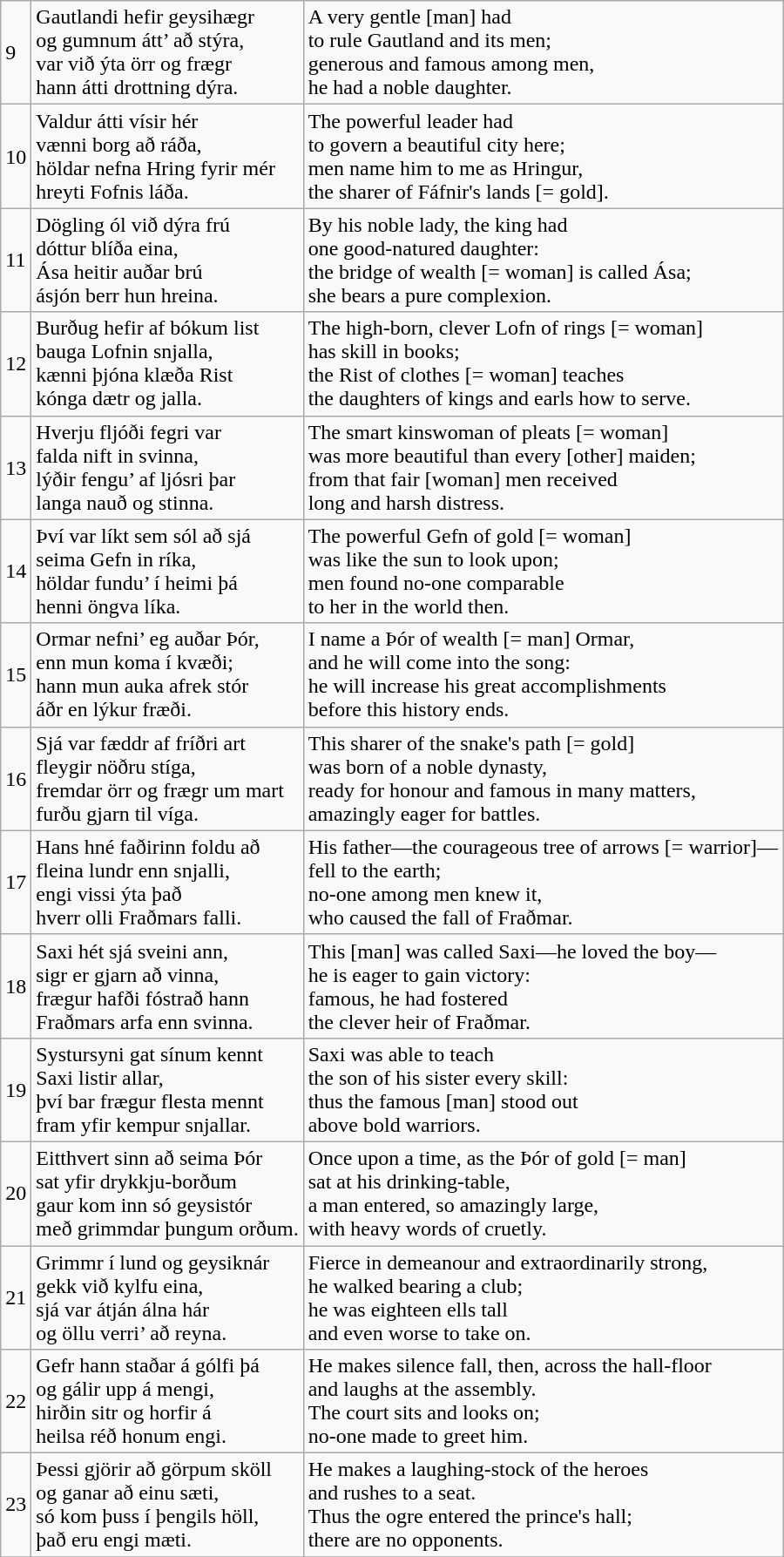<table class="wikitable">
<tr>
<td>9</td>
<td>Gautlandi hefir geysihægr<br>og gumnum átt’ að stýra,<br>var við ýta örr og frægr<br>hann átti drottning dýra.</td>
<td>A very gentle [man] had<br>to rule Gautland and its men;<br>generous and famous among men,<br>he had a noble daughter.</td>
</tr>
<tr>
<td>10</td>
<td>Valdur átti vísir hér<br>vænni borg að ráða,<br>höldar nefna Hring fyrir mér<br>hreyti Fofnis láða.</td>
<td>The powerful leader had<br>to govern a beautiful city here;<br>men name him to me as Hringur,<br>the sharer of Fáfnir's lands [= gold].</td>
</tr>
<tr>
<td>11</td>
<td>Dögling ól við dýra frú<br>dóttur blíða eina,<br>Ása heitir auðar brú<br>ásjón berr hun hreina.</td>
<td>By his noble lady, the king had<br>one good-natured daughter:<br>the bridge of wealth [= woman] is called Ása;<br>she bears a pure complexion.</td>
</tr>
<tr>
<td>12</td>
<td>Burðug hefir af bókum list<br>bauga Lofnin snjalla,<br>kænni þjóna klæða Rist<br>kónga dætr og jalla.</td>
<td>The high-born, clever Lofn of rings [= woman]<br>has skill in books;<br>the Rist of clothes [= woman] teaches<br>the daughters of kings and earls how to serve.</td>
</tr>
<tr>
<td>13</td>
<td>Hverju fljóði fegri var<br>falda nift in svinna,<br>lýðir fengu’ af ljósri þar<br>langa nauð og stinna.</td>
<td>The smart kinswoman of pleats [= woman]<br>was more beautiful than every [other] maiden;<br>from that fair [woman] men received<br>long and harsh distress.</td>
</tr>
<tr>
<td>14</td>
<td>Því var líkt sem sól að sjá<br>seima Gefn in ríka,<br>höldar fundu’ í heimi þá<br>henni öngva líka.</td>
<td>The powerful Gefn of gold [= woman]<br>was like the sun to look upon;<br>men found no-one comparable<br>to her in the world then.</td>
</tr>
<tr>
<td>15</td>
<td>Ormar nefni’ eg auðar Þór,<br>enn mun koma í kvæði;<br>hann mun auka afrek stór<br>áðr en lýkur fræði.</td>
<td>I name a Þór of wealth [= man] Ormar,<br>and he will come into the song:<br>he will increase his great accomplishments<br>before this history ends.</td>
</tr>
<tr>
<td>16</td>
<td>Sjá var fæddr af fríðri art<br>fleygir nöðru stíga,<br>fremdar örr og frægr um mart<br>furðu gjarn til víga.</td>
<td>This sharer of the snake's path [= gold]<br>was born of a noble dynasty,<br>ready for honour and famous in many matters,<br>amazingly eager for battles.</td>
</tr>
<tr>
<td>17</td>
<td>Hans hné faðirinn foldu að<br>fleina lundr enn snjalli,<br>engi vissi ýta það<br>hverr olli Fraðmars falli.</td>
<td>His father—the courageous tree of arrows [= warrior]—<br>fell to the earth;<br>no-one among men knew it,<br>who caused the fall of Fraðmar.</td>
</tr>
<tr>
<td>18</td>
<td>Saxi hét sjá sveini ann,<br>sigr er gjarn að vinna,<br>frægur hafði fóstrað hann<br>Fraðmars arfa enn svinna.</td>
<td>This [man] was called Saxi—he loved the boy—<br>he is eager to gain victory:<br>famous, he had fostered<br>the clever heir of Fraðmar.</td>
</tr>
<tr>
<td>19</td>
<td>Systursyni gat sínum kennt<br>Saxi listir allar,<br>því bar frægur flesta mennt<br>fram yfir kempur snjallar.</td>
<td>Saxi was able to teach<br>the son of his sister every skill:<br>thus the famous [man] stood out<br>above bold warriors.</td>
</tr>
<tr>
<td>20</td>
<td>Eitthvert sinn að seima Þór<br>sat yfir drykkju-borðum<br>gaur kom inn só geysistór<br>með grimmdar þungum orðum.</td>
<td>Once upon a time, as the Þór of gold [= man]<br>sat at his drinking-table,<br>a man entered, so amazingly large,<br>with heavy words of cruetly.</td>
</tr>
<tr>
<td>21</td>
<td>Grimmr í lund og geysiknár<br>gekk við kylfu eina,<br>sjá var átján álna hár<br>og öllu verri’ að reyna.</td>
<td>Fierce in demeanour and extraordinarily strong,<br>he walked bearing a club;<br>he was eighteen ells tall<br>and even worse to take on.</td>
</tr>
<tr>
<td>22</td>
<td>Gefr hann staðar á gólfi þá<br>og gálir upp á mengi,<br>hirðin sitr og horfir á<br>heilsa réð honum engi.</td>
<td>He makes silence fall, then, across the hall-floor<br>and laughs at the assembly.<br>The court sits and looks on;<br>no-one made to greet him.</td>
</tr>
<tr>
<td>23</td>
<td>Þessi gjörir að görpum sköll<br>og ganar að einu sæti,<br>só kom þuss í þengils höll,<br>það eru engi mæti.</td>
<td>He makes a laughing-stock of the heroes<br>and rushes to a seat.<br>Thus the ogre entered the prince's hall;<br>there are no opponents.</td>
</tr>
<tr>
</tr>
</table>
